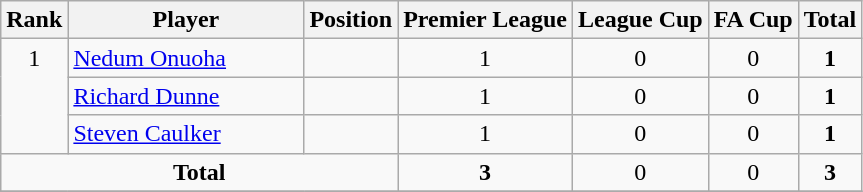<table class="wikitable">
<tr>
<th>Rank</th>
<th style="width:150px;">Player</th>
<th>Position</th>
<th>Premier League</th>
<th>League Cup</th>
<th>FA Cup</th>
<th>Total</th>
</tr>
<tr>
<td rowspan=3 valign=top align=center>1</td>
<td> <a href='#'>Nedum Onuoha</a></td>
<td align=center></td>
<td align=center>1</td>
<td align=center>0</td>
<td align=center>0</td>
<td align=center><strong>1</strong></td>
</tr>
<tr>
<td> <a href='#'>Richard Dunne</a></td>
<td align=center></td>
<td align=center>1</td>
<td align=center>0</td>
<td align=center>0</td>
<td align=center><strong>1</strong></td>
</tr>
<tr>
<td> <a href='#'>Steven Caulker</a></td>
<td align=center></td>
<td align=center>1</td>
<td align=center>0</td>
<td align=center>0</td>
<td align=center><strong>1</strong></td>
</tr>
<tr>
<td colspan=3 align=center><strong>Total</strong></td>
<td align=center><strong>3</strong></td>
<td align=center>0</td>
<td align=center>0</td>
<td align=center><strong>3</strong></td>
</tr>
<tr>
</tr>
</table>
